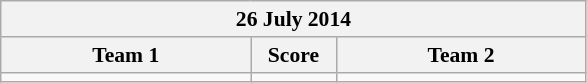<table class="wikitable" style="text-align: center; font-size:90% ">
<tr>
<th colspan=3>26 July 2014</th>
</tr>
<tr>
<th align="right" width="160">Team 1</th>
<th width="50">Score</th>
<th align="left" width="160">Team 2</th>
</tr>
<tr>
<td align=right></td>
<td align=center></td>
<td align=left><strong></strong></td>
</tr>
</table>
